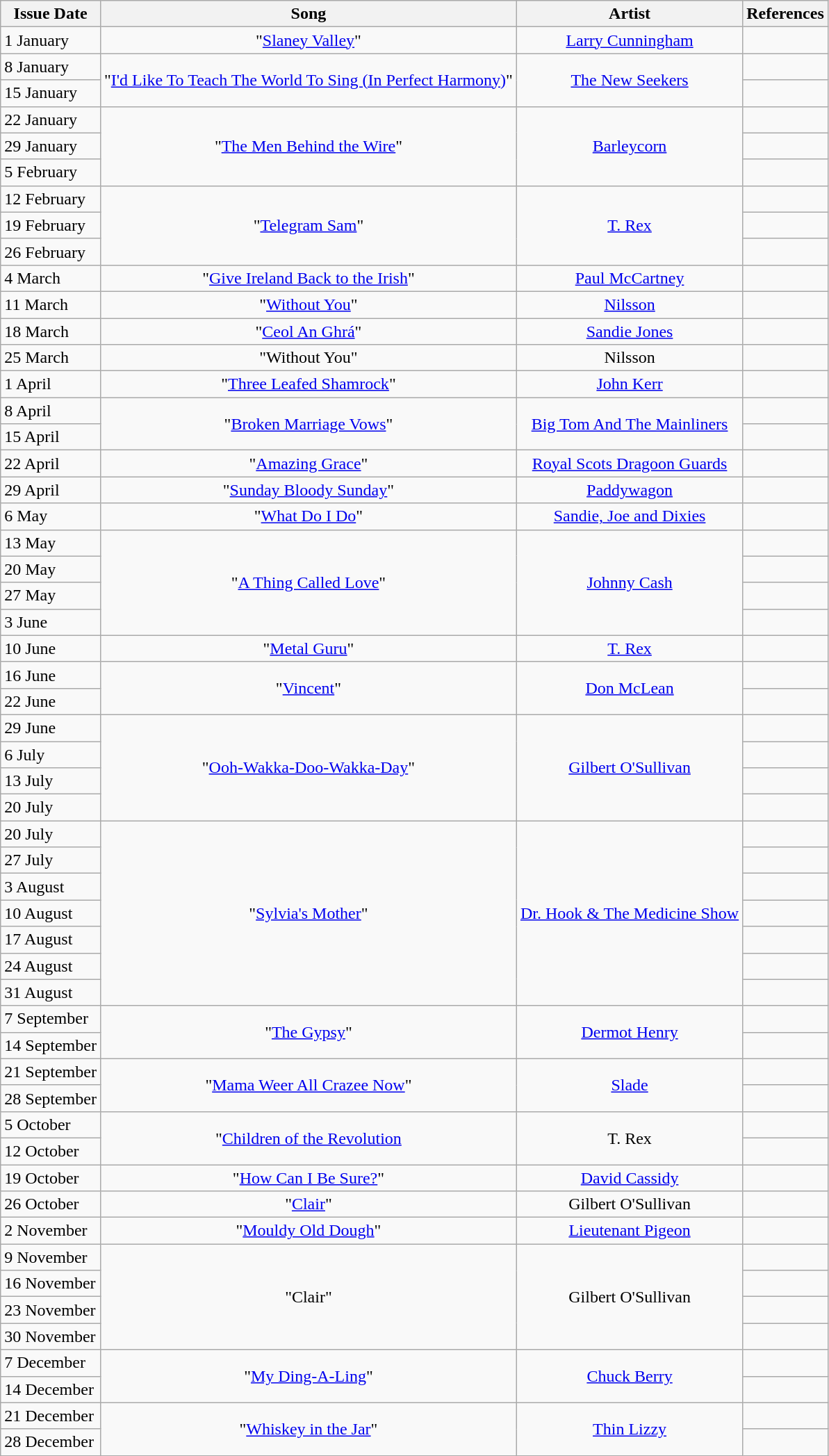<table class="wikitable">
<tr>
<th>Issue Date</th>
<th>Song</th>
<th>Artist</th>
<th>References</th>
</tr>
<tr>
<td>1 January</td>
<td align=center>"<a href='#'>Slaney Valley</a>"</td>
<td align=center><a href='#'>Larry Cunningham</a></td>
<td></td>
</tr>
<tr>
<td>8 January</td>
<td rowspan=2 align=center>"<a href='#'>I'd Like To Teach The World To Sing (In Perfect Harmony)</a>"</td>
<td rowspan=2 align=center><a href='#'>The New Seekers</a></td>
<td></td>
</tr>
<tr>
<td>15 January</td>
<td></td>
</tr>
<tr>
<td>22 January</td>
<td rowspan=3 align=center>"<a href='#'>The Men Behind the Wire</a>"</td>
<td rowspan=3 align=center><a href='#'>Barleycorn</a></td>
<td></td>
</tr>
<tr>
<td>29 January</td>
<td></td>
</tr>
<tr>
<td>5 February</td>
<td></td>
</tr>
<tr>
<td>12 February</td>
<td rowspan=3 align=center>"<a href='#'>Telegram Sam</a>"</td>
<td rowspan=3 align=center><a href='#'>T. Rex</a></td>
<td></td>
</tr>
<tr>
<td>19 February</td>
<td></td>
</tr>
<tr>
<td>26 February</td>
<td></td>
</tr>
<tr>
<td>4 March</td>
<td align=center>"<a href='#'>Give Ireland Back to the Irish</a>"</td>
<td align=center><a href='#'>Paul McCartney</a></td>
<td></td>
</tr>
<tr>
<td>11 March</td>
<td align=center>"<a href='#'>Without You</a>"</td>
<td align=center><a href='#'>Nilsson</a></td>
<td></td>
</tr>
<tr>
<td>18 March</td>
<td align=center>"<a href='#'>Ceol An Ghrá</a>"</td>
<td align=center><a href='#'>Sandie Jones</a></td>
<td></td>
</tr>
<tr>
<td>25 March</td>
<td align=center>"Without You"</td>
<td align=center>Nilsson</td>
<td></td>
</tr>
<tr>
<td>1 April</td>
<td align=center>"<a href='#'>Three Leafed Shamrock</a>"</td>
<td align=center><a href='#'>John Kerr</a></td>
<td></td>
</tr>
<tr>
<td>8 April</td>
<td rowspan=2 align=center>"<a href='#'>Broken Marriage Vows</a>"</td>
<td rowspan=2 align=center><a href='#'>Big Tom And The Mainliners</a></td>
<td></td>
</tr>
<tr>
<td>15 April</td>
<td></td>
</tr>
<tr>
<td>22 April</td>
<td align=center>"<a href='#'>Amazing Grace</a>"</td>
<td align=center><a href='#'>Royal Scots Dragoon Guards</a></td>
<td></td>
</tr>
<tr>
<td>29 April</td>
<td align=center>"<a href='#'>Sunday Bloody Sunday</a>"</td>
<td align=center><a href='#'>Paddywagon</a></td>
<td></td>
</tr>
<tr>
<td>6 May</td>
<td align=center>"<a href='#'>What Do I Do</a>"</td>
<td align=center><a href='#'>Sandie, Joe and Dixies</a></td>
<td></td>
</tr>
<tr>
<td>13 May</td>
<td rowspan=4 align=center>"<a href='#'>A Thing Called Love</a>"</td>
<td rowspan=4 align=center><a href='#'>Johnny Cash</a></td>
<td></td>
</tr>
<tr>
<td>20 May</td>
<td></td>
</tr>
<tr>
<td>27 May</td>
<td></td>
</tr>
<tr>
<td>3 June</td>
<td></td>
</tr>
<tr>
<td>10 June</td>
<td align=center>"<a href='#'>Metal Guru</a>"</td>
<td align=center><a href='#'>T. Rex</a></td>
<td></td>
</tr>
<tr>
<td>16 June</td>
<td rowspan=2 align=center>"<a href='#'>Vincent</a>"</td>
<td rowspan=2 align=center><a href='#'>Don McLean</a></td>
<td></td>
</tr>
<tr>
<td>22 June</td>
<td></td>
</tr>
<tr>
<td>29 June</td>
<td rowspan="4" align="center">"<a href='#'>Ooh-Wakka-Doo-Wakka-Day</a>"</td>
<td rowspan="4" align="center"><a href='#'>Gilbert O'Sullivan</a></td>
<td></td>
</tr>
<tr>
<td>6 July</td>
<td></td>
</tr>
<tr>
<td>13 July</td>
<td></td>
</tr>
<tr>
<td>20 July</td>
<td></td>
</tr>
<tr>
<td>20 July</td>
<td rowspan=7 align=center>"<a href='#'>Sylvia's Mother</a>"</td>
<td rowspan=7 align=center><a href='#'>Dr. Hook & The Medicine Show</a></td>
<td></td>
</tr>
<tr>
<td>27 July</td>
<td></td>
</tr>
<tr>
<td>3 August</td>
<td></td>
</tr>
<tr>
<td>10 August</td>
<td></td>
</tr>
<tr>
<td>17 August</td>
<td></td>
</tr>
<tr>
<td>24 August</td>
<td></td>
</tr>
<tr>
<td>31 August</td>
<td></td>
</tr>
<tr>
<td>7 September</td>
<td rowspan=2 align=center>"<a href='#'>The Gypsy</a>"</td>
<td rowspan=2 align=center><a href='#'>Dermot Henry</a></td>
<td></td>
</tr>
<tr>
<td>14 September</td>
<td></td>
</tr>
<tr>
<td>21 September</td>
<td rowspan=2 align=center>"<a href='#'>Mama Weer All Crazee Now</a>"</td>
<td rowspan=2 align=center><a href='#'>Slade</a></td>
<td></td>
</tr>
<tr>
<td>28 September</td>
<td></td>
</tr>
<tr>
<td>5 October</td>
<td rowspan=2 align=center>"<a href='#'>Children of the Revolution</a></td>
<td rowspan=2 align=center>T. Rex</td>
<td></td>
</tr>
<tr>
<td>12 October</td>
<td></td>
</tr>
<tr>
<td>19 October</td>
<td align=center>"<a href='#'>How Can I Be Sure?</a>"</td>
<td align=center><a href='#'>David Cassidy</a></td>
<td></td>
</tr>
<tr>
<td>26 October</td>
<td align=center>"<a href='#'>Clair</a>"</td>
<td align=center>Gilbert O'Sullivan</td>
<td></td>
</tr>
<tr>
<td>2 November</td>
<td align=center>"<a href='#'>Mouldy Old Dough</a>"</td>
<td align=center><a href='#'>Lieutenant Pigeon</a></td>
<td></td>
</tr>
<tr>
<td>9 November</td>
<td rowspan=4 align=center>"Clair"</td>
<td rowspan=4 align=center>Gilbert O'Sullivan</td>
<td></td>
</tr>
<tr>
<td>16 November</td>
<td></td>
</tr>
<tr>
<td>23 November</td>
<td></td>
</tr>
<tr>
<td>30 November</td>
<td></td>
</tr>
<tr>
<td>7 December</td>
<td rowspan=2 align=center>"<a href='#'>My Ding-A-Ling</a>"</td>
<td rowspan=2 align=center><a href='#'>Chuck Berry</a></td>
<td></td>
</tr>
<tr>
<td>14 December</td>
<td></td>
</tr>
<tr>
<td>21 December</td>
<td rowspan=2 align=center>"<a href='#'>Whiskey in the Jar</a>"</td>
<td rowspan=2 align=center><a href='#'>Thin Lizzy</a></td>
<td></td>
</tr>
<tr>
<td>28 December</td>
<td></td>
</tr>
</table>
